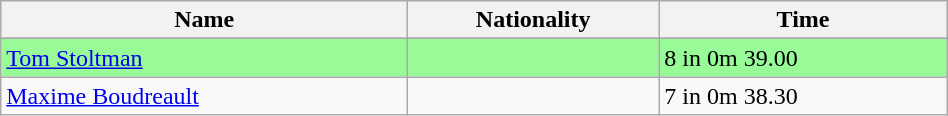<table class="wikitable" style="display: inline-table;width: 50%;">
<tr>
<th>Name</th>
<th>Nationality</th>
<th>Time</th>
</tr>
<tr>
</tr>
<tr style="background:palegreen">
<td><a href='#'>Tom Stoltman</a></td>
<td></td>
<td>8 in 0m 39.00</td>
</tr>
<tr>
<td><a href='#'>Maxime Boudreault</a></td>
<td></td>
<td>7 in 0m 38.30</td>
</tr>
</table>
